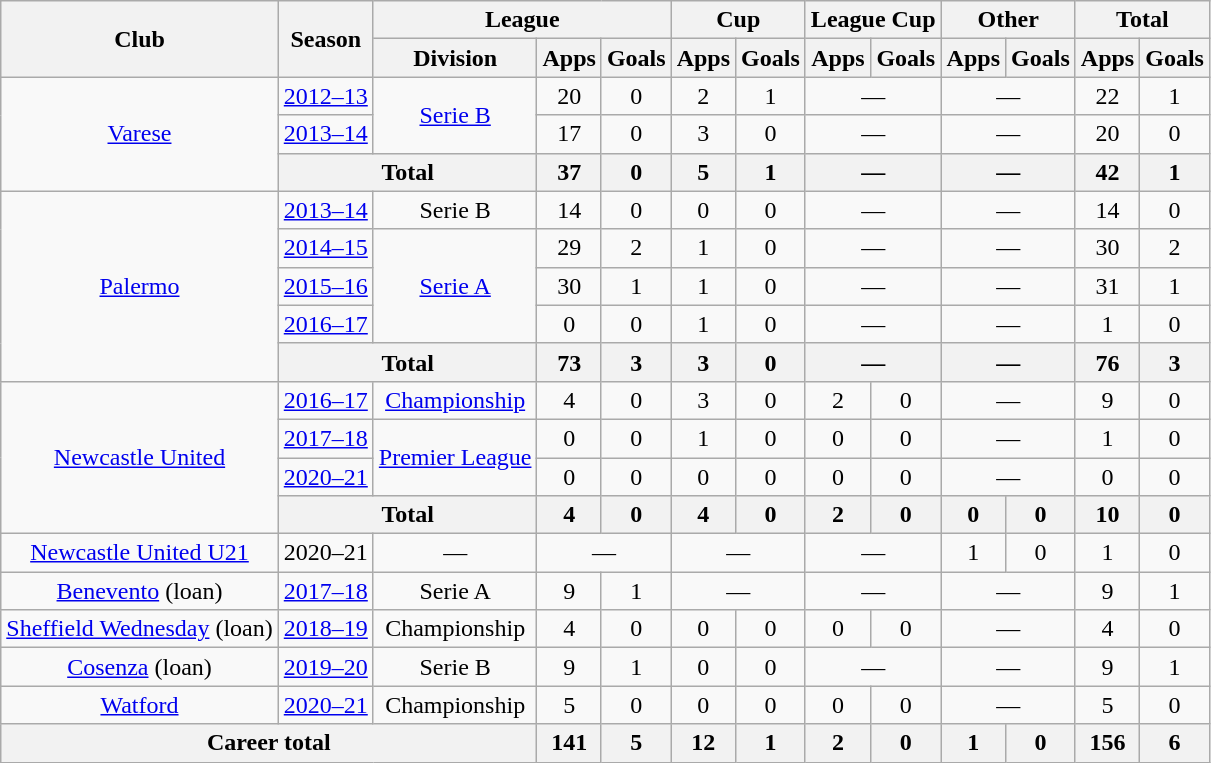<table class="wikitable" style="text-align: center;">
<tr>
<th rowspan=2>Club</th>
<th rowspan=2>Season</th>
<th colspan=3>League</th>
<th colspan=2>Cup</th>
<th colspan=2>League Cup</th>
<th colspan=2>Other</th>
<th colspan=2>Total</th>
</tr>
<tr>
<th>Division</th>
<th>Apps</th>
<th>Goals</th>
<th>Apps</th>
<th>Goals</th>
<th>Apps</th>
<th>Goals</th>
<th>Apps</th>
<th>Goals</th>
<th>Apps</th>
<th>Goals</th>
</tr>
<tr>
<td rowspan=3><a href='#'>Varese</a></td>
<td><a href='#'>2012–13</a></td>
<td rowspan=2><a href='#'>Serie B</a></td>
<td>20</td>
<td>0</td>
<td>2</td>
<td>1</td>
<td colspan="2">—</td>
<td colspan="2">—</td>
<td>22</td>
<td>1</td>
</tr>
<tr>
<td><a href='#'>2013–14</a></td>
<td>17</td>
<td>0</td>
<td>3</td>
<td>0</td>
<td colspan="2">—</td>
<td colspan="2">—</td>
<td>20</td>
<td>0</td>
</tr>
<tr>
<th colspan=2>Total</th>
<th>37</th>
<th>0</th>
<th>5</th>
<th>1</th>
<th colspan="2">—</th>
<th colspan="2">—</th>
<th>42</th>
<th>1</th>
</tr>
<tr>
<td rowspan=5><a href='#'>Palermo</a></td>
<td><a href='#'>2013–14</a></td>
<td>Serie B</td>
<td>14</td>
<td>0</td>
<td>0</td>
<td>0</td>
<td colspan="2">—</td>
<td colspan="2">—</td>
<td>14</td>
<td>0</td>
</tr>
<tr>
<td><a href='#'>2014–15</a></td>
<td rowspan=3><a href='#'>Serie A</a></td>
<td>29</td>
<td>2</td>
<td>1</td>
<td>0</td>
<td colspan="2">—</td>
<td colspan="2">—</td>
<td>30</td>
<td>2</td>
</tr>
<tr>
<td><a href='#'>2015–16</a></td>
<td>30</td>
<td>1</td>
<td>1</td>
<td>0</td>
<td colspan="2">—</td>
<td colspan="2">—</td>
<td>31</td>
<td>1</td>
</tr>
<tr>
<td><a href='#'>2016–17</a></td>
<td>0</td>
<td>0</td>
<td>1</td>
<td>0</td>
<td colspan="2">—</td>
<td colspan="2">—</td>
<td>1</td>
<td>0</td>
</tr>
<tr>
<th colspan=2>Total</th>
<th>73</th>
<th>3</th>
<th>3</th>
<th>0</th>
<th colspan="2">—</th>
<th colspan="2">—</th>
<th>76</th>
<th>3</th>
</tr>
<tr>
<td rowspan="4"><a href='#'>Newcastle United</a></td>
<td><a href='#'>2016–17</a></td>
<td><a href='#'>Championship</a></td>
<td>4</td>
<td>0</td>
<td>3</td>
<td>0</td>
<td>2</td>
<td>0</td>
<td colspan="2">—</td>
<td>9</td>
<td>0</td>
</tr>
<tr>
<td><a href='#'>2017–18</a></td>
<td rowspan=2><a href='#'>Premier League</a></td>
<td>0</td>
<td>0</td>
<td>1</td>
<td>0</td>
<td>0</td>
<td>0</td>
<td colspan="2">—</td>
<td>1</td>
<td>0</td>
</tr>
<tr>
<td><a href='#'>2020–21</a></td>
<td>0</td>
<td>0</td>
<td>0</td>
<td>0</td>
<td>0</td>
<td>0</td>
<td colspan="2">—</td>
<td>0</td>
<td>0</td>
</tr>
<tr>
<th colspan=2>Total</th>
<th>4</th>
<th>0</th>
<th>4</th>
<th>0</th>
<th>2</th>
<th>0</th>
<th>0</th>
<th>0</th>
<th>10</th>
<th>0</th>
</tr>
<tr>
<td><a href='#'>Newcastle United U21</a></td>
<td>2020–21</td>
<td colspan=1>—</td>
<td colspan=2>—</td>
<td colspan=2>—</td>
<td colspan=2>—</td>
<td>1</td>
<td>0</td>
<td>1</td>
<td>0</td>
</tr>
<tr>
<td rowspan="1"><a href='#'>Benevento</a> (loan)</td>
<td><a href='#'>2017–18</a></td>
<td>Serie A</td>
<td>9</td>
<td>1</td>
<td colspan="2">—</td>
<td colspan="2">—</td>
<td colspan="2">—</td>
<td>9</td>
<td>1</td>
</tr>
<tr>
<td><a href='#'>Sheffield Wednesday</a> (loan)</td>
<td><a href='#'>2018–19</a></td>
<td>Championship</td>
<td>4</td>
<td>0</td>
<td>0</td>
<td>0</td>
<td>0</td>
<td>0</td>
<td colspan=2>—</td>
<td>4</td>
<td>0</td>
</tr>
<tr>
<td><a href='#'>Cosenza</a> (loan)</td>
<td><a href='#'>2019–20</a></td>
<td>Serie B</td>
<td>9</td>
<td>1</td>
<td>0</td>
<td>0</td>
<td colspan=2>—</td>
<td colspan=2>—</td>
<td>9</td>
<td>1</td>
</tr>
<tr>
<td><a href='#'>Watford</a></td>
<td><a href='#'>2020–21</a></td>
<td>Championship</td>
<td>5</td>
<td>0</td>
<td>0</td>
<td>0</td>
<td>0</td>
<td>0</td>
<td colspan="2">—</td>
<td>5</td>
<td>0</td>
</tr>
<tr>
<th colspan=3>Career total</th>
<th>141</th>
<th>5</th>
<th>12</th>
<th>1</th>
<th>2</th>
<th>0</th>
<th>1</th>
<th>0</th>
<th>156</th>
<th>6</th>
</tr>
</table>
